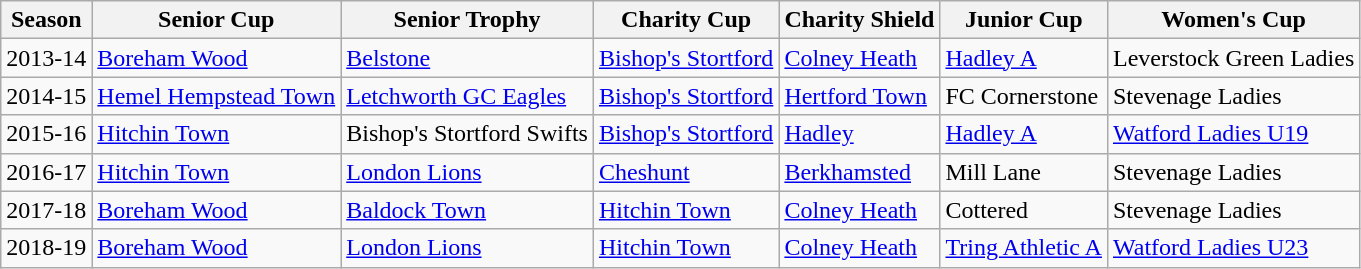<table class="wikitable">
<tr>
<th>Season</th>
<th>Senior Cup</th>
<th>Senior Trophy</th>
<th>Charity Cup</th>
<th>Charity Shield</th>
<th>Junior Cup</th>
<th>Women's Cup</th>
</tr>
<tr>
<td>2013-14</td>
<td><a href='#'>Boreham Wood</a></td>
<td><a href='#'>Belstone</a></td>
<td><a href='#'>Bishop's Stortford</a></td>
<td><a href='#'>Colney Heath</a></td>
<td><a href='#'>Hadley A</a></td>
<td>Leverstock Green Ladies</td>
</tr>
<tr>
<td>2014-15</td>
<td><a href='#'>Hemel Hempstead Town</a></td>
<td><a href='#'>Letchworth GC Eagles</a></td>
<td><a href='#'>Bishop's Stortford</a></td>
<td><a href='#'>Hertford Town</a></td>
<td>FC Cornerstone</td>
<td>Stevenage Ladies</td>
</tr>
<tr>
<td>2015-16</td>
<td><a href='#'>Hitchin Town</a></td>
<td>Bishop's Stortford Swifts</td>
<td><a href='#'>Bishop's Stortford</a></td>
<td><a href='#'>Hadley</a></td>
<td><a href='#'>Hadley A</a></td>
<td><a href='#'>Watford Ladies U19</a></td>
</tr>
<tr>
<td>2016-17</td>
<td><a href='#'>Hitchin Town</a></td>
<td><a href='#'>London Lions</a></td>
<td><a href='#'>Cheshunt</a></td>
<td><a href='#'>Berkhamsted</a></td>
<td>Mill Lane</td>
<td>Stevenage Ladies</td>
</tr>
<tr>
<td>2017-18</td>
<td><a href='#'>Boreham Wood</a></td>
<td><a href='#'>Baldock Town</a></td>
<td><a href='#'>Hitchin Town</a></td>
<td><a href='#'>Colney Heath</a></td>
<td>Cottered</td>
<td>Stevenage Ladies</td>
</tr>
<tr>
<td>2018-19</td>
<td><a href='#'>Boreham Wood</a></td>
<td><a href='#'>London Lions</a></td>
<td><a href='#'>Hitchin Town</a></td>
<td><a href='#'>Colney Heath</a></td>
<td><a href='#'>Tring Athletic A</a></td>
<td><a href='#'>Watford Ladies U23</a></td>
</tr>
</table>
